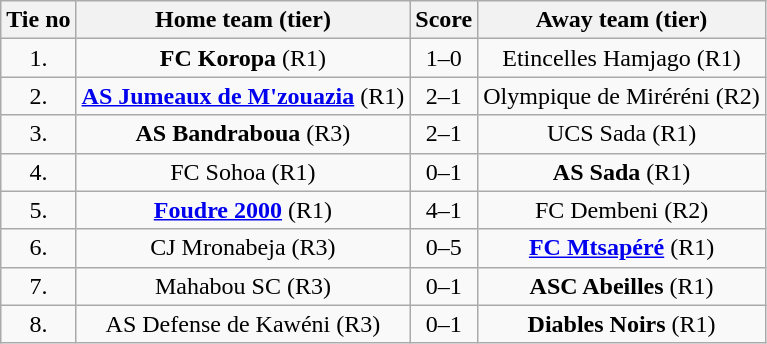<table class="wikitable" style="text-align: center">
<tr>
<th>Tie no</th>
<th>Home team (tier)</th>
<th>Score</th>
<th>Away team (tier)</th>
</tr>
<tr>
<td>1.</td>
<td> <strong>FC Koropa</strong> (R1)</td>
<td>1–0</td>
<td>Etincelles Hamjago (R1) </td>
</tr>
<tr>
<td>2.</td>
<td> <strong><a href='#'>AS Jumeaux de M'zouazia</a></strong> (R1)</td>
<td>2–1</td>
<td>Olympique de Miréréni (R2) </td>
</tr>
<tr>
<td>3.</td>
<td> <strong>AS Bandraboua</strong> (R3)</td>
<td>2–1</td>
<td>UCS Sada (R1) </td>
</tr>
<tr>
<td>4.</td>
<td> FC Sohoa (R1)</td>
<td>0–1</td>
<td><strong>AS Sada</strong> (R1) </td>
</tr>
<tr>
<td>5.</td>
<td> <strong><a href='#'>Foudre 2000</a></strong> (R1)</td>
<td>4–1</td>
<td>FC Dembeni (R2) </td>
</tr>
<tr>
<td>6.</td>
<td> CJ Mronabeja (R3)</td>
<td>0–5</td>
<td><strong><a href='#'>FC Mtsapéré</a></strong> (R1) </td>
</tr>
<tr>
<td>7.</td>
<td> Mahabou SC (R3)</td>
<td>0–1</td>
<td><strong>ASC Abeilles</strong> (R1) </td>
</tr>
<tr>
<td>8.</td>
<td> AS Defense de Kawéni (R3)</td>
<td>0–1</td>
<td><strong>Diables Noirs</strong> (R1) </td>
</tr>
</table>
